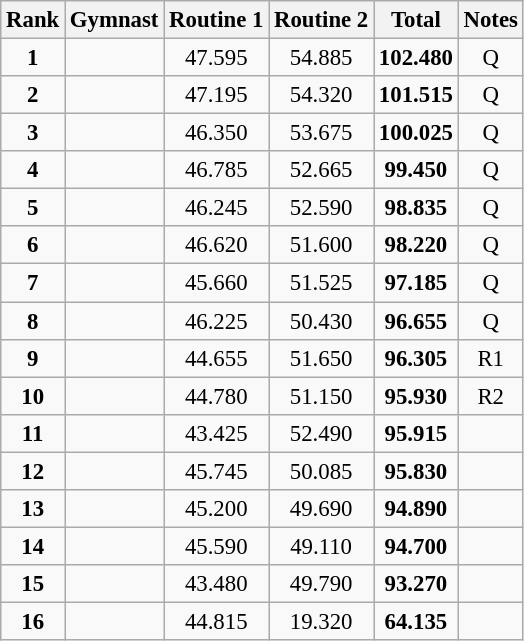<table class="wikitable sortable" style="text-align:center; font-size:95%">
<tr>
<th>Rank</th>
<th>Gymnast</th>
<th>Routine 1</th>
<th>Routine 2</th>
<th>Total</th>
<th>Notes</th>
</tr>
<tr>
<td><strong>1</strong></td>
<td align=left></td>
<td>47.595</td>
<td>54.885</td>
<td><strong>102.480</strong></td>
<td>Q</td>
</tr>
<tr>
<td><strong>2</strong></td>
<td align=left></td>
<td>47.195</td>
<td>54.320</td>
<td><strong>101.515</strong></td>
<td>Q</td>
</tr>
<tr>
<td><strong>3</strong></td>
<td align=left></td>
<td>46.350</td>
<td>53.675</td>
<td><strong>100.025</strong></td>
<td>Q</td>
</tr>
<tr>
<td><strong>4</strong></td>
<td align=left></td>
<td>46.785</td>
<td>52.665</td>
<td><strong>99.450</strong></td>
<td>Q</td>
</tr>
<tr>
<td><strong>5</strong></td>
<td align=left></td>
<td>46.245</td>
<td>52.590</td>
<td><strong>98.835</strong></td>
<td>Q</td>
</tr>
<tr>
<td><strong>6</strong></td>
<td align=left></td>
<td>46.620</td>
<td>51.600</td>
<td><strong>98.220</strong></td>
<td>Q</td>
</tr>
<tr>
<td><strong>7</strong></td>
<td align=left></td>
<td>45.660</td>
<td>51.525</td>
<td><strong>97.185</strong></td>
<td>Q</td>
</tr>
<tr>
<td><strong>8</strong></td>
<td align=left></td>
<td>46.225</td>
<td>50.430</td>
<td><strong>96.655</strong></td>
<td>Q</td>
</tr>
<tr>
<td><strong>9</strong></td>
<td align=left></td>
<td>44.655</td>
<td>51.650</td>
<td><strong>96.305</strong></td>
<td>R1</td>
</tr>
<tr>
<td><strong>10</strong></td>
<td align=left></td>
<td>44.780</td>
<td>51.150</td>
<td><strong>95.930</strong></td>
<td>R2</td>
</tr>
<tr>
<td><strong>11</strong></td>
<td align=left></td>
<td>43.425</td>
<td>52.490</td>
<td><strong>95.915</strong></td>
<td></td>
</tr>
<tr>
<td><strong>12</strong></td>
<td align=left></td>
<td>45.745</td>
<td>50.085</td>
<td><strong>95.830</strong></td>
<td></td>
</tr>
<tr>
<td><strong>13</strong></td>
<td align=left></td>
<td>45.200</td>
<td>49.690</td>
<td><strong>94.890</strong></td>
<td></td>
</tr>
<tr>
<td><strong>14</strong></td>
<td align=left></td>
<td>45.590</td>
<td>49.110</td>
<td><strong>94.700</strong></td>
<td></td>
</tr>
<tr>
<td><strong>15</strong></td>
<td align=left></td>
<td>43.480</td>
<td>49.790</td>
<td><strong>93.270</strong></td>
<td></td>
</tr>
<tr>
<td><strong>16</strong></td>
<td align=left></td>
<td>44.815</td>
<td>19.320</td>
<td><strong>64.135</strong></td>
<td></td>
</tr>
</table>
